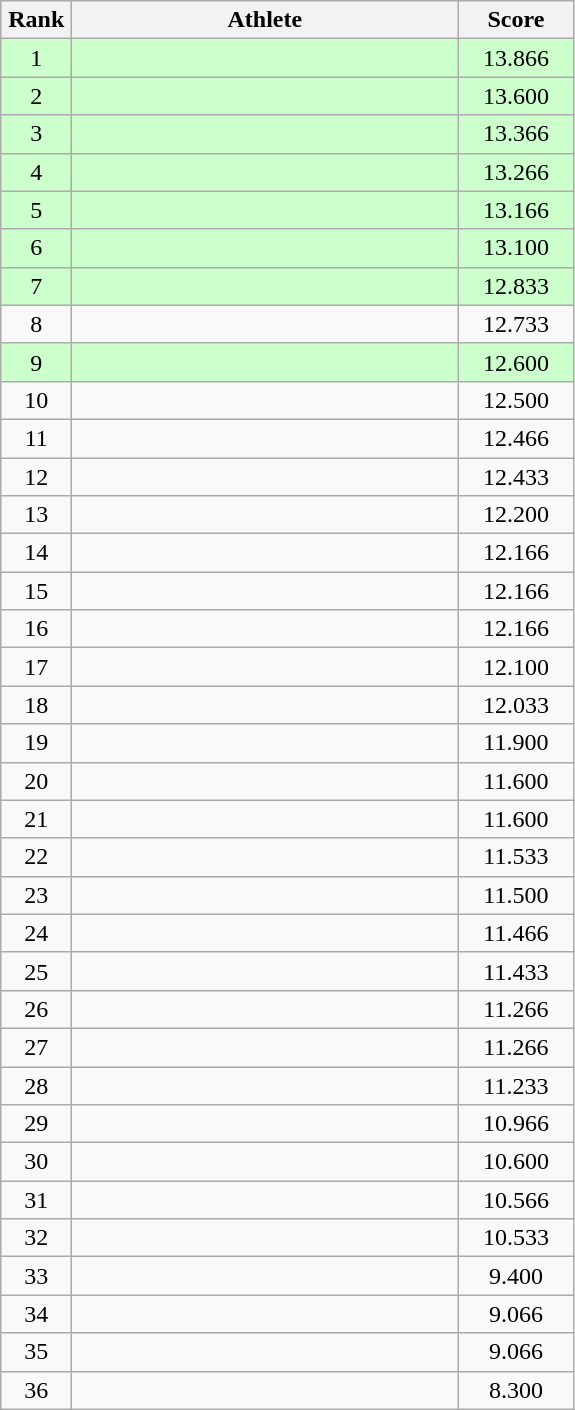<table class=wikitable style="text-align:center">
<tr>
<th width=40>Rank</th>
<th width=250>Athlete</th>
<th width=70>Score</th>
</tr>
<tr bgcolor="ccffcc">
<td>1</td>
<td align=left></td>
<td>13.866</td>
</tr>
<tr bgcolor="ccffcc">
<td>2</td>
<td align=left></td>
<td>13.600</td>
</tr>
<tr bgcolor="ccffcc">
<td>3</td>
<td align=left></td>
<td>13.366</td>
</tr>
<tr bgcolor="ccffcc">
<td>4</td>
<td align=left></td>
<td>13.266</td>
</tr>
<tr bgcolor="ccffcc">
<td>5</td>
<td align=left></td>
<td>13.166</td>
</tr>
<tr bgcolor="ccffcc">
<td>6</td>
<td align=left></td>
<td>13.100</td>
</tr>
<tr bgcolor="ccffcc">
<td>7</td>
<td align=left></td>
<td>12.833</td>
</tr>
<tr>
<td>8</td>
<td align=left></td>
<td>12.733</td>
</tr>
<tr bgcolor="ccffcc">
<td>9 </td>
<td align=left></td>
<td>12.600</td>
</tr>
<tr>
<td>10</td>
<td align=left></td>
<td>12.500</td>
</tr>
<tr>
<td>11 </td>
<td align=left></td>
<td>12.466</td>
</tr>
<tr>
<td>12</td>
<td align=left></td>
<td>12.433</td>
</tr>
<tr>
<td>13</td>
<td align=left></td>
<td>12.200</td>
</tr>
<tr>
<td>14</td>
<td align=left></td>
<td>12.166</td>
</tr>
<tr>
<td>15</td>
<td align=left></td>
<td>12.166</td>
</tr>
<tr>
<td>16</td>
<td align=left></td>
<td>12.166</td>
</tr>
<tr>
<td>17</td>
<td align=left></td>
<td>12.100</td>
</tr>
<tr>
<td>18</td>
<td align=left></td>
<td>12.033</td>
</tr>
<tr>
<td>19</td>
<td align=left></td>
<td>11.900</td>
</tr>
<tr>
<td>20</td>
<td align=left></td>
<td>11.600</td>
</tr>
<tr>
<td>21</td>
<td align=left></td>
<td>11.600</td>
</tr>
<tr>
<td>22</td>
<td align=left></td>
<td>11.533</td>
</tr>
<tr>
<td>23</td>
<td align=left></td>
<td>11.500</td>
</tr>
<tr>
<td>24</td>
<td align=left></td>
<td>11.466</td>
</tr>
<tr>
<td>25</td>
<td align=left></td>
<td>11.433</td>
</tr>
<tr>
<td>26</td>
<td align=left></td>
<td>11.266</td>
</tr>
<tr>
<td>27</td>
<td align=left></td>
<td>11.266</td>
</tr>
<tr>
<td>28</td>
<td align=left></td>
<td>11.233</td>
</tr>
<tr>
<td>29</td>
<td align=left></td>
<td>10.966</td>
</tr>
<tr>
<td>30</td>
<td align=left></td>
<td>10.600</td>
</tr>
<tr>
<td>31</td>
<td align=left></td>
<td>10.566</td>
</tr>
<tr>
<td>32</td>
<td align=left></td>
<td>10.533</td>
</tr>
<tr>
<td>33</td>
<td align=left></td>
<td>9.400</td>
</tr>
<tr>
<td>34</td>
<td align=left></td>
<td>9.066</td>
</tr>
<tr>
<td>35</td>
<td align=left></td>
<td>9.066</td>
</tr>
<tr>
<td>36</td>
<td align=left></td>
<td>8.300</td>
</tr>
</table>
